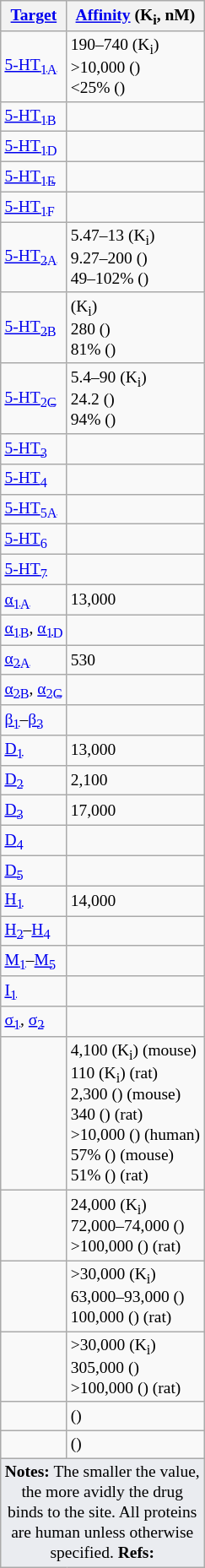<table class="wikitable floatleft" style="font-size:small;">
<tr>
<th><a href='#'>Target</a></th>
<th><a href='#'>Affinity</a> (K<sub>i</sub>, nM)</th>
</tr>
<tr>
<td><a href='#'>5-HT<sub>1A</sub></a></td>
<td>190–740 (K<sub>i</sub>)<br>>10,000 ()<br><25% ()</td>
</tr>
<tr>
<td><a href='#'>5-HT<sub>1B</sub></a></td>
<td></td>
</tr>
<tr>
<td><a href='#'>5-HT<sub>1D</sub></a></td>
<td></td>
</tr>
<tr>
<td><a href='#'>5-HT<sub>1E</sub></a></td>
<td></td>
</tr>
<tr>
<td><a href='#'>5-HT<sub>1F</sub></a></td>
<td></td>
</tr>
<tr>
<td><a href='#'>5-HT<sub>2A</sub></a></td>
<td>5.47–13 (K<sub>i</sub>)<br>9.27–200 ()<br>49–102% ()</td>
</tr>
<tr>
<td><a href='#'>5-HT<sub>2B</sub></a></td>
<td> (K<sub>i</sub>)<br>280 ()<br>81% ()</td>
</tr>
<tr>
<td><a href='#'>5-HT<sub>2C</sub></a></td>
<td>5.4–90 (K<sub>i</sub>)<br>24.2 ()<br>94% ()</td>
</tr>
<tr>
<td><a href='#'>5-HT<sub>3</sub></a></td>
<td></td>
</tr>
<tr>
<td><a href='#'>5-HT<sub>4</sub></a></td>
<td></td>
</tr>
<tr>
<td><a href='#'>5-HT<sub>5A</sub></a></td>
<td></td>
</tr>
<tr>
<td><a href='#'>5-HT<sub>6</sub></a></td>
<td></td>
</tr>
<tr>
<td><a href='#'>5-HT<sub>7</sub></a></td>
<td></td>
</tr>
<tr>
<td><a href='#'>α<sub>1A</sub></a></td>
<td>13,000</td>
</tr>
<tr>
<td><a href='#'>α<sub>1B</sub></a>, <a href='#'>α<sub>1D</sub></a></td>
<td></td>
</tr>
<tr>
<td><a href='#'>α<sub>2A</sub></a></td>
<td>530</td>
</tr>
<tr>
<td><a href='#'>α<sub>2B</sub></a>, <a href='#'>α<sub>2C</sub></a></td>
<td></td>
</tr>
<tr>
<td><a href='#'>β<sub>1</sub></a>–<a href='#'>β<sub>3</sub></a></td>
<td></td>
</tr>
<tr>
<td><a href='#'>D<sub>1</sub></a></td>
<td>13,000</td>
</tr>
<tr>
<td><a href='#'>D<sub>2</sub></a></td>
<td>2,100</td>
</tr>
<tr>
<td><a href='#'>D<sub>3</sub></a></td>
<td>17,000</td>
</tr>
<tr>
<td><a href='#'>D<sub>4</sub></a></td>
<td></td>
</tr>
<tr>
<td><a href='#'>D<sub>5</sub></a></td>
<td></td>
</tr>
<tr>
<td><a href='#'>H<sub>1</sub></a></td>
<td>14,000</td>
</tr>
<tr>
<td><a href='#'>H<sub>2</sub></a>–<a href='#'>H<sub>4</sub></a></td>
<td></td>
</tr>
<tr>
<td><a href='#'>M<sub>1</sub></a>–<a href='#'>M<sub>5</sub></a></td>
<td></td>
</tr>
<tr>
<td><a href='#'>I<sub>1</sub></a></td>
<td></td>
</tr>
<tr>
<td><a href='#'>σ<sub>1</sub></a>, <a href='#'>σ<sub>2</sub></a></td>
<td></td>
</tr>
<tr>
<td></td>
<td>4,100 (K<sub>i</sub>) (mouse)<br>110 (K<sub>i</sub>) (rat)<br>2,300 () (mouse)<br>340 () (rat)<br>>10,000 () (human)<br>57% () (mouse)<br>51% () (rat)</td>
</tr>
<tr>
<td></td>
<td>24,000 (K<sub>i</sub>)<br>72,000–74,000 ()<br>>100,000 () (rat)</td>
</tr>
<tr>
<td></td>
<td>>30,000 (K<sub>i</sub>)<br>63,000–93,000 ()<br>100,000 () (rat)</td>
</tr>
<tr>
<td></td>
<td>>30,000 (K<sub>i</sub>)<br>305,000 ()<br>>100,000 () (rat)</td>
</tr>
<tr>
<td></td>
<td> ()</td>
</tr>
<tr>
<td></td>
<td> ()</td>
</tr>
<tr class="sortbottom">
<td colspan="2" style="width: 1px; background-color:#eaecf0; text-align: center;"><strong>Notes:</strong> The smaller the value, the more avidly the drug binds to the site. All proteins are human unless otherwise specified. <strong>Refs:</strong> </td>
</tr>
</table>
